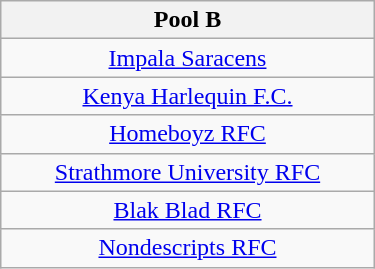<table class="wikitable" width="250" style="text-align: center;">
<tr>
<th>Pool B</th>
</tr>
<tr>
<td><a href='#'>Impala Saracens</a></td>
</tr>
<tr>
<td><a href='#'>Kenya Harlequin F.C.</a></td>
</tr>
<tr>
<td><a href='#'>Homeboyz RFC</a></td>
</tr>
<tr>
<td><a href='#'>Strathmore University RFC</a></td>
</tr>
<tr>
<td><a href='#'>Blak Blad RFC</a></td>
</tr>
<tr>
<td><a href='#'>Nondescripts RFC</a></td>
</tr>
</table>
